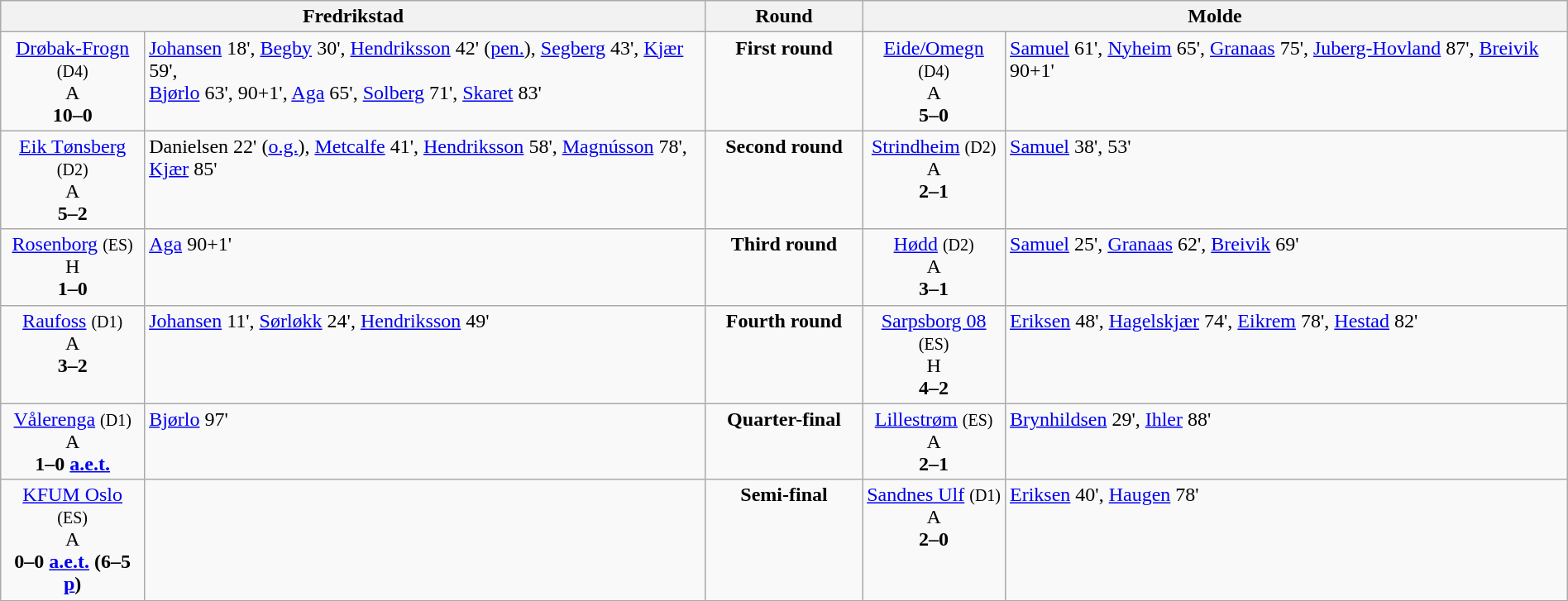<table class=wikitable width=100% style="text-align:center">
<tr valign=top>
<th colspan=2 width=45%>Fredrikstad</th>
<th width=10%>Round</th>
<th colspan=2 width=45%>Molde</th>
</tr>
<tr valign=top>
<td><a href='#'>Drøbak-Frogn</a> <small>(D4)</small><br>A<br><strong>10–0</strong></td>
<td align=left><a href='#'>Johansen</a> 18', <a href='#'>Begby</a> 30', <a href='#'>Hendriksson</a> 42' (<a href='#'>pen.</a>), <a href='#'>Segberg</a> 43', <a href='#'>Kjær</a> 59', <br><a href='#'>Bjørlo</a> 63', 90+1', <a href='#'>Aga</a> 65', <a href='#'>Solberg</a> 71', <a href='#'>Skaret</a> 83'</td>
<td><strong>First round</strong></td>
<td><a href='#'>Eide/Omegn</a> <small>(D4)</small><br>A<br><strong>5–0</strong></td>
<td align=left><a href='#'>Samuel</a> 61', <a href='#'>Nyheim</a> 65', <a href='#'>Granaas</a> 75', <a href='#'>Juberg-Hovland</a> 87', <a href='#'>Breivik</a> 90+1'</td>
</tr>
<tr valign=top>
<td><a href='#'>Eik Tønsberg</a> <small>(D2)</small><br>A<br><strong>5–2</strong></td>
<td align=left>Danielsen 22' (<a href='#'>o.g.</a>), <a href='#'>Metcalfe</a> 41', <a href='#'>Hendriksson</a> 58', <a href='#'>Magnússon</a> 78', <a href='#'>Kjær</a> 85'</td>
<td><strong>Second round</strong></td>
<td><a href='#'>Strindheim</a> <small>(D2)</small><br>A<br><strong>2–1</strong></td>
<td align=left><a href='#'>Samuel</a> 38', 53'</td>
</tr>
<tr valign=top>
<td><a href='#'>Rosenborg</a> <small>(ES)</small><br>H<br><strong>1–0</strong></td>
<td align=left><a href='#'>Aga</a> 90+1'</td>
<td><strong>Third round</strong></td>
<td><a href='#'>Hødd</a> <small>(D2)</small><br>A<br><strong>3–1</strong></td>
<td align=left><a href='#'>Samuel</a> 25', <a href='#'>Granaas</a> 62', <a href='#'>Breivik</a> 69'</td>
</tr>
<tr valign=top>
<td><a href='#'>Raufoss</a> <small>(D1)</small><br>A<br><strong>3–2</strong></td>
<td align=left><a href='#'>Johansen</a> 11', <a href='#'>Sørløkk</a> 24', <a href='#'>Hendriksson</a> 49'</td>
<td><strong>Fourth round</strong></td>
<td><a href='#'>Sarpsborg 08</a> <small>(ES)</small><br>H<br><strong>4–2</strong></td>
<td align=left><a href='#'>Eriksen</a> 48', <a href='#'>Hagelskjær</a> 74', <a href='#'>Eikrem</a> 78', <a href='#'>Hestad</a> 82'</td>
</tr>
<tr valign=top>
<td><a href='#'>Vålerenga</a> <small>(D1)</small><br>A<br><strong>1–0 <a href='#'>a.e.t.</a></strong></td>
<td align=left><a href='#'>Bjørlo</a> 97'</td>
<td><strong>Quarter-final</strong></td>
<td><a href='#'>Lillestrøm</a> <small>(ES)</small><br>A<br><strong>2–1</strong></td>
<td align=left><a href='#'>Brynhildsen</a> 29', <a href='#'>Ihler</a> 88'</td>
</tr>
<tr valign=top>
<td><a href='#'>KFUM Oslo</a> <small>(ES)</small><br>A<br><strong>0–0 <a href='#'>a.e.t.</a> (6–5 <a href='#'>p</a>)</strong></td>
<td align=left></td>
<td><strong>Semi-final</strong></td>
<td><a href='#'>Sandnes Ulf</a> <small>(D1)</small><br>A<br><strong>2–0</strong></td>
<td align=left><a href='#'>Eriksen</a> 40', <a href='#'>Haugen</a> 78'</td>
</tr>
</table>
